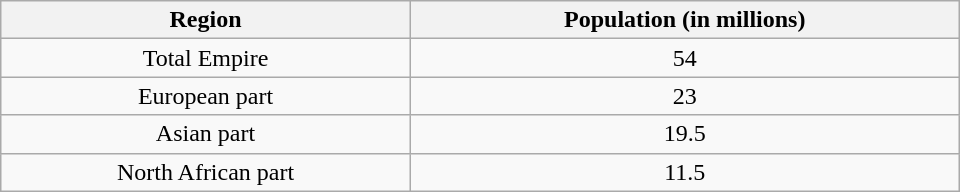<table class="wikitable" style="text-align:center; width:40em">
<tr>
<th>Region</th>
<th>Population (in millions)</th>
</tr>
<tr>
<td>Total Empire</td>
<td>54</td>
</tr>
<tr>
<td>European part</td>
<td>23</td>
</tr>
<tr>
<td>Asian part</td>
<td>19.5</td>
</tr>
<tr>
<td>North African part</td>
<td>11.5</td>
</tr>
</table>
